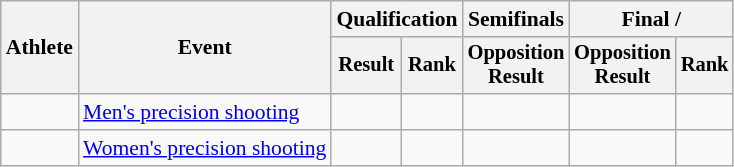<table class="wikitable" style="font-size:90%">
<tr>
<th rowspan="2">Athlete</th>
<th rowspan="2">Event</th>
<th colspan="2">Qualification</th>
<th>Semifinals</th>
<th colspan=2>Final / </th>
</tr>
<tr style="font-size:95%">
<th>Result</th>
<th>Rank</th>
<th>Opposition<br>Result</th>
<th>Opposition<br>Result</th>
<th>Rank</th>
</tr>
<tr align=center>
<td align=left></td>
<td rowspan="1" align="left"><a href='#'>Men's precision shooting</a></td>
<td></td>
<td></td>
<td></td>
<td></td>
<td></td>
</tr>
<tr align=center>
<td align=left></td>
<td align=left><a href='#'>Women's precision shooting</a></td>
<td></td>
<td></td>
<td></td>
<td></td>
<td></td>
</tr>
</table>
